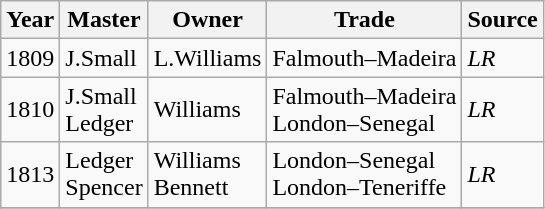<table class=" wikitable">
<tr>
<th>Year</th>
<th>Master</th>
<th>Owner</th>
<th>Trade</th>
<th>Source</th>
</tr>
<tr>
<td>1809</td>
<td>J.Small</td>
<td>L.Williams</td>
<td>Falmouth–Madeira</td>
<td><em>LR</em></td>
</tr>
<tr>
<td>1810</td>
<td>J.Small<br>Ledger</td>
<td>Williams</td>
<td>Falmouth–Madeira<br>London–Senegal</td>
<td><em>LR</em></td>
</tr>
<tr>
<td>1813</td>
<td>Ledger<br>Spencer</td>
<td>Williams<br>Bennett</td>
<td>London–Senegal<br>London–Teneriffe</td>
<td><em>LR</em></td>
</tr>
<tr>
</tr>
</table>
